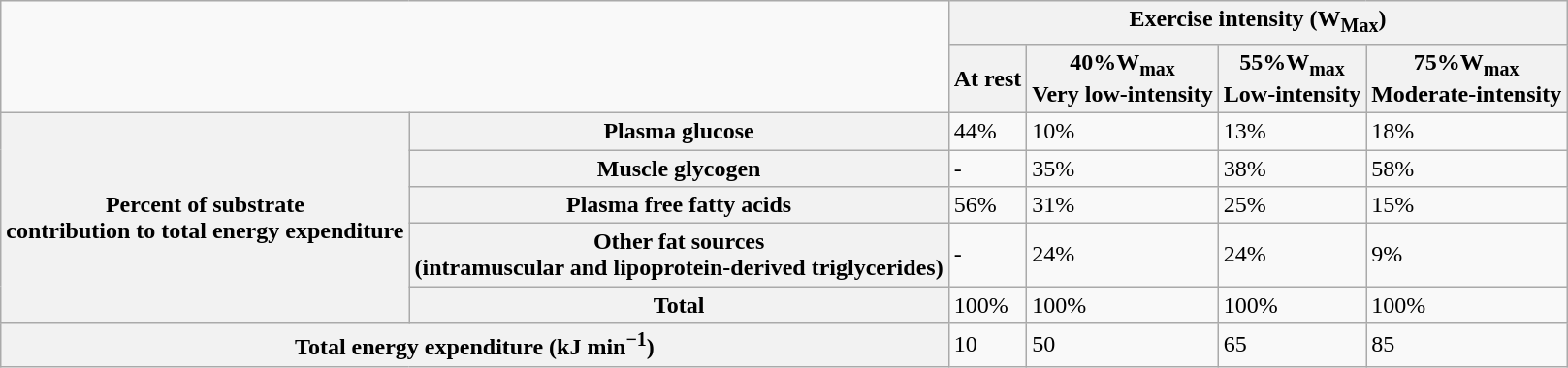<table class="wikitable">
<tr>
<td colspan="2" rowspan="2"></td>
<th colspan="4"><strong>Exercise intensity (W</strong><sub>Max</sub><strong>)</strong></th>
</tr>
<tr>
<th><strong>At rest</strong></th>
<th><strong>40%W</strong><sub>max</sub><br>Very low-intensity</th>
<th><strong>55%W</strong><sub>max</sub><br>Low-intensity</th>
<th><strong>75%W</strong><sub>max</sub><br>Moderate-intensity</th>
</tr>
<tr>
<th rowspan="5"><strong>Percent of substrate</strong><br><strong>contribution to total energy expenditure</strong></th>
<th><strong>Plasma glucose</strong></th>
<td>44%</td>
<td>10%</td>
<td>13%</td>
<td>18%</td>
</tr>
<tr>
<th><strong>Muscle glycogen</strong></th>
<td>-</td>
<td>35%</td>
<td>38%</td>
<td>58%</td>
</tr>
<tr>
<th><strong>Plasma free fatty acids</strong></th>
<td>56%</td>
<td>31%</td>
<td>25%</td>
<td>15%</td>
</tr>
<tr>
<th><strong>Other fat sources</strong><br><strong>(intramuscular and</strong> <strong>lipoprotein-derived triglycerides)</strong></th>
<td>-</td>
<td>24%</td>
<td>24%</td>
<td>9%</td>
</tr>
<tr>
<th><strong>Total</strong></th>
<td>100%</td>
<td>100%</td>
<td>100%</td>
<td>100%</td>
</tr>
<tr>
<th colspan="2"><strong>Total energy expenditure (kJ min</strong><sup>−1</sup><strong>)</strong></th>
<td>10</td>
<td>50</td>
<td>65</td>
<td>85</td>
</tr>
</table>
